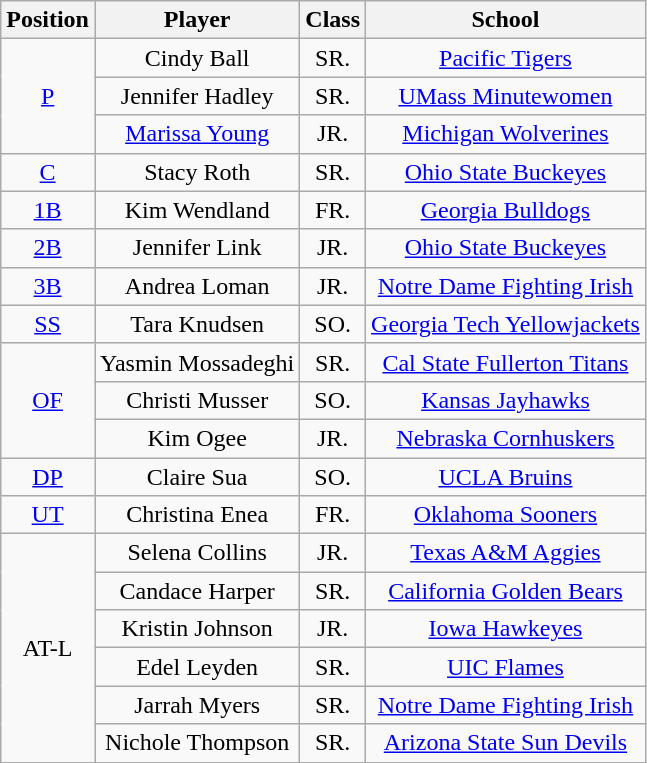<table class="wikitable">
<tr>
<th>Position</th>
<th>Player</th>
<th>Class</th>
<th>School</th>
</tr>
<tr align=center>
<td rowspan=3><a href='#'>P</a></td>
<td>Cindy Ball</td>
<td>SR.</td>
<td><a href='#'>Pacific Tigers</a></td>
</tr>
<tr align=center>
<td>Jennifer Hadley</td>
<td>SR.</td>
<td><a href='#'>UMass Minutewomen</a></td>
</tr>
<tr align=center>
<td><a href='#'>Marissa Young</a></td>
<td>JR.</td>
<td><a href='#'>Michigan Wolverines</a></td>
</tr>
<tr align=center>
<td rowspan=1><a href='#'>C</a></td>
<td>Stacy Roth</td>
<td>SR.</td>
<td><a href='#'>Ohio State Buckeyes</a></td>
</tr>
<tr align=center>
<td rowspan=1><a href='#'>1B</a></td>
<td>Kim Wendland</td>
<td>FR.</td>
<td><a href='#'>Georgia Bulldogs</a></td>
</tr>
<tr align=center>
<td rowspan=1><a href='#'>2B</a></td>
<td>Jennifer Link</td>
<td>JR.</td>
<td><a href='#'>Ohio State Buckeyes</a></td>
</tr>
<tr align=center>
<td rowspan=1><a href='#'>3B</a></td>
<td>Andrea Loman</td>
<td>JR.</td>
<td><a href='#'>Notre Dame Fighting Irish</a></td>
</tr>
<tr align=center>
<td rowspan=1><a href='#'>SS</a></td>
<td>Tara Knudsen</td>
<td>SO.</td>
<td><a href='#'>Georgia Tech Yellowjackets</a></td>
</tr>
<tr align=center>
<td rowspan=3><a href='#'>OF</a></td>
<td>Yasmin Mossadeghi</td>
<td>SR.</td>
<td><a href='#'>Cal State Fullerton Titans</a></td>
</tr>
<tr align=center>
<td>Christi Musser</td>
<td>SO.</td>
<td><a href='#'>Kansas Jayhawks</a></td>
</tr>
<tr align=center>
<td>Kim Ogee</td>
<td>JR.</td>
<td><a href='#'>Nebraska Cornhuskers</a></td>
</tr>
<tr align=center>
<td rowspan=1><a href='#'>DP</a></td>
<td>Claire Sua</td>
<td>SO.</td>
<td><a href='#'>UCLA Bruins</a></td>
</tr>
<tr align=center>
<td rowspan=1><a href='#'>UT</a></td>
<td>Christina Enea</td>
<td>FR.</td>
<td><a href='#'>Oklahoma Sooners</a></td>
</tr>
<tr align=center>
<td rowspan=6>AT-L</td>
<td>Selena Collins</td>
<td>JR.</td>
<td><a href='#'>Texas A&M Aggies</a></td>
</tr>
<tr align=center>
<td>Candace Harper</td>
<td>SR.</td>
<td><a href='#'>California Golden Bears</a></td>
</tr>
<tr align=center>
<td>Kristin Johnson</td>
<td>JR.</td>
<td><a href='#'>Iowa Hawkeyes</a></td>
</tr>
<tr align=center>
<td>Edel Leyden</td>
<td>SR.</td>
<td><a href='#'>UIC Flames</a></td>
</tr>
<tr align=center>
<td>Jarrah Myers</td>
<td>SR.</td>
<td><a href='#'>Notre Dame Fighting Irish</a></td>
</tr>
<tr align=center>
<td>Nichole Thompson</td>
<td>SR.</td>
<td><a href='#'>Arizona State Sun Devils</a></td>
</tr>
</table>
